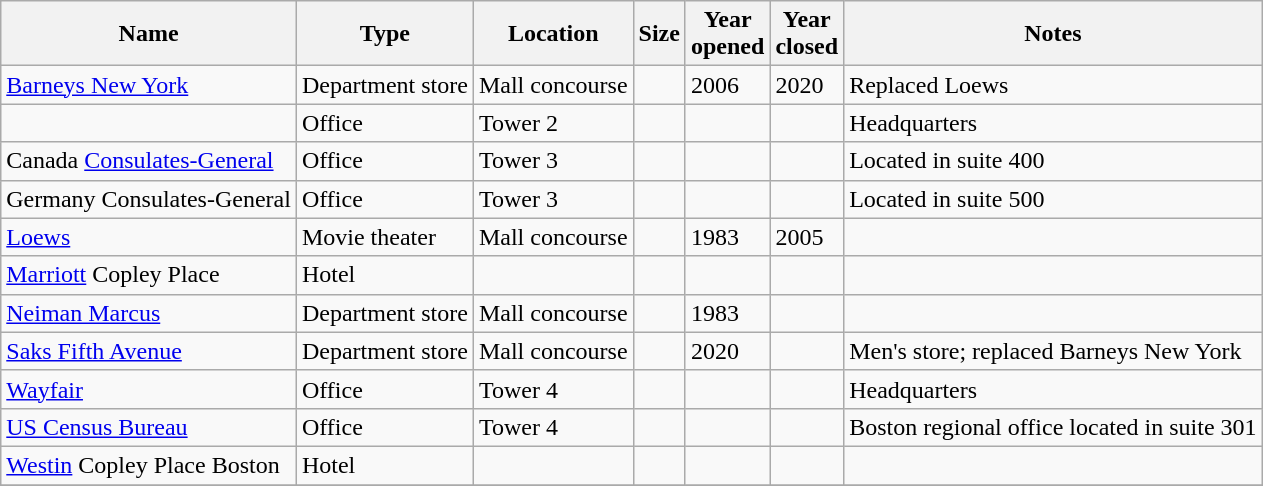<table class="wikitable sortable">
<tr>
<th>Name</th>
<th>Type</th>
<th>Location</th>
<th>Size</th>
<th>Year<br>opened</th>
<th>Year<br>closed</th>
<th class="unsortable">Notes</th>
</tr>
<tr>
<td><a href='#'>Barneys New York</a></td>
<td>Department store</td>
<td>Mall concourse</td>
<td></td>
<td>2006</td>
<td>2020</td>
<td>Replaced Loews</td>
</tr>
<tr>
<td></td>
<td>Office</td>
<td>Tower 2</td>
<td></td>
<td></td>
<td></td>
<td>Headquarters</td>
</tr>
<tr>
<td>Canada <a href='#'>Consulates-General</a></td>
<td>Office</td>
<td>Tower 3</td>
<td></td>
<td></td>
<td></td>
<td>Located in suite 400</td>
</tr>
<tr>
<td>Germany Consulates-General</td>
<td>Office</td>
<td>Tower 3</td>
<td></td>
<td></td>
<td></td>
<td>Located in suite 500</td>
</tr>
<tr>
<td><a href='#'>Loews</a></td>
<td>Movie theater</td>
<td>Mall concourse</td>
<td></td>
<td>1983</td>
<td>2005</td>
<td></td>
</tr>
<tr>
<td><a href='#'>Marriott</a> Copley Place</td>
<td>Hotel</td>
<td></td>
<td></td>
<td></td>
<td></td>
<td></td>
</tr>
<tr>
<td><a href='#'>Neiman Marcus</a></td>
<td>Department store</td>
<td>Mall concourse</td>
<td></td>
<td>1983</td>
<td></td>
<td></td>
</tr>
<tr>
<td><a href='#'>Saks Fifth Avenue</a></td>
<td>Department store</td>
<td>Mall concourse</td>
<td></td>
<td>2020</td>
<td></td>
<td>Men's store; replaced Barneys New York</td>
</tr>
<tr>
<td><a href='#'>Wayfair</a></td>
<td>Office</td>
<td>Tower 4</td>
<td></td>
<td></td>
<td></td>
<td>Headquarters</td>
</tr>
<tr>
<td><a href='#'>US Census Bureau</a></td>
<td>Office</td>
<td>Tower 4</td>
<td></td>
<td></td>
<td></td>
<td>Boston regional office located in suite 301</td>
</tr>
<tr>
<td><a href='#'>Westin</a> Copley Place Boston</td>
<td>Hotel</td>
<td></td>
<td></td>
<td></td>
<td></td>
<td></td>
</tr>
<tr>
</tr>
</table>
